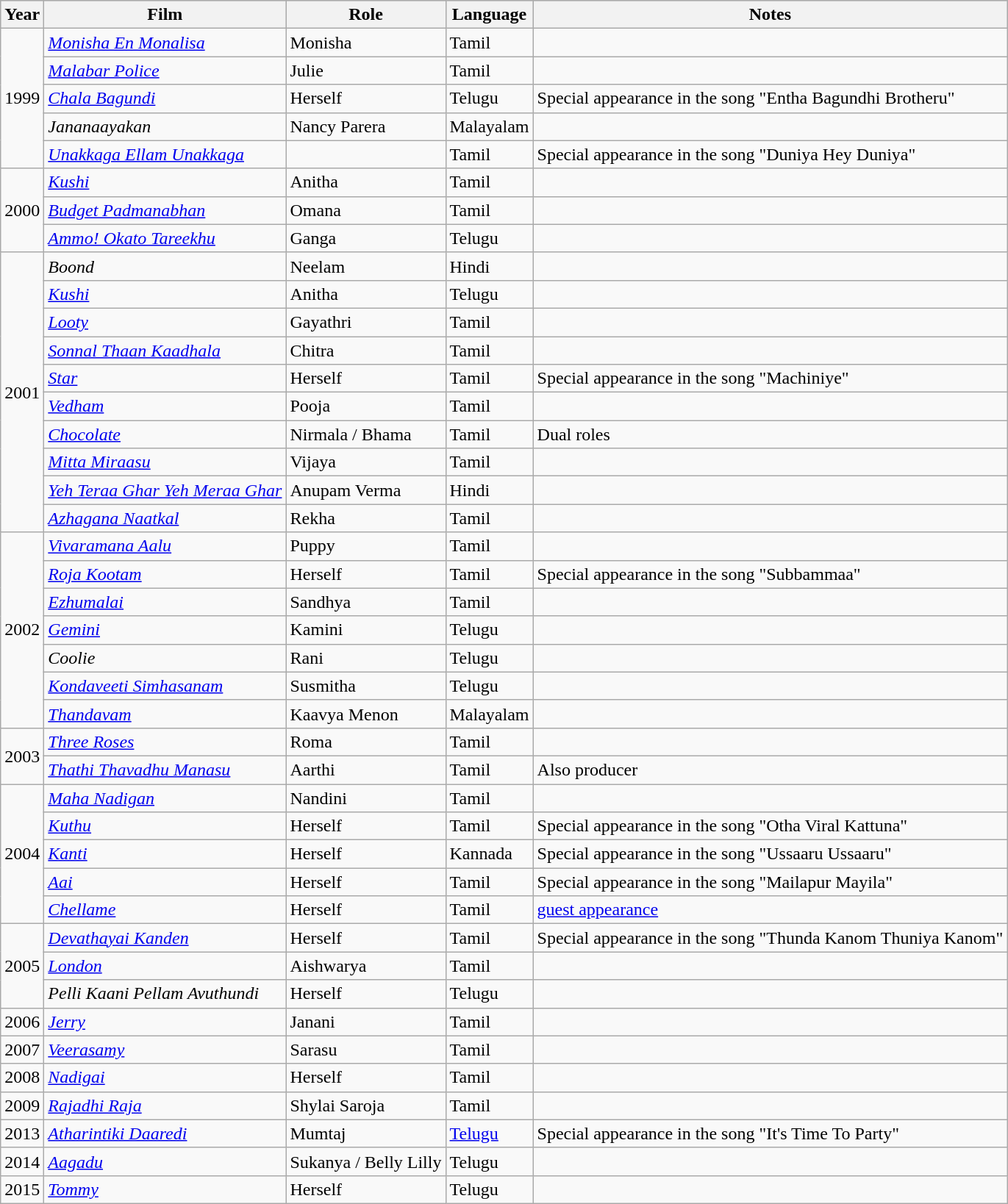<table class="wikitable">
<tr style="background:#ccc; text-align:center;">
<th>Year</th>
<th>Film</th>
<th>Role</th>
<th>Language</th>
<th>Notes</th>
</tr>
<tr>
<td rowspan="5">1999</td>
<td><em><a href='#'>Monisha En Monalisa</a></em></td>
<td>Monisha</td>
<td>Tamil</td>
<td></td>
</tr>
<tr>
<td><em><a href='#'>Malabar Police</a></em></td>
<td>Julie</td>
<td>Tamil</td>
<td></td>
</tr>
<tr>
<td><em><a href='#'>Chala Bagundi</a></em></td>
<td>Herself</td>
<td>Telugu</td>
<td>Special appearance in the song "Entha Bagundhi Brotheru"</td>
</tr>
<tr>
<td><em>Jananaayakan</em></td>
<td>Nancy Parera</td>
<td>Malayalam</td>
<td></td>
</tr>
<tr>
<td><em><a href='#'>Unakkaga Ellam Unakkaga</a></em></td>
<td></td>
<td>Tamil</td>
<td>Special appearance in the song "Duniya Hey Duniya"</td>
</tr>
<tr>
<td rowspan="3">2000</td>
<td><em><a href='#'>Kushi</a></em></td>
<td>Anitha</td>
<td>Tamil</td>
<td></td>
</tr>
<tr>
<td><em><a href='#'>Budget Padmanabhan</a></em></td>
<td>Omana</td>
<td>Tamil</td>
<td></td>
</tr>
<tr>
<td><em><a href='#'>Ammo! Okato Tareekhu</a></em></td>
<td>Ganga</td>
<td>Telugu</td>
<td></td>
</tr>
<tr>
<td rowspan="10">2001</td>
<td><em>Boond</em></td>
<td>Neelam</td>
<td>Hindi</td>
<td></td>
</tr>
<tr>
<td><em><a href='#'>Kushi</a></em></td>
<td>Anitha</td>
<td>Telugu</td>
<td></td>
</tr>
<tr>
<td><em><a href='#'>Looty</a></em></td>
<td>Gayathri</td>
<td>Tamil</td>
<td></td>
</tr>
<tr>
<td><em><a href='#'>Sonnal Thaan Kaadhala</a></em></td>
<td>Chitra</td>
<td>Tamil</td>
<td></td>
</tr>
<tr>
<td><em><a href='#'>Star</a></em></td>
<td>Herself</td>
<td>Tamil</td>
<td>Special appearance in the song "Machiniye"</td>
</tr>
<tr>
<td><em><a href='#'>Vedham</a></em></td>
<td>Pooja</td>
<td>Tamil</td>
<td></td>
</tr>
<tr>
<td><em><a href='#'>Chocolate</a></em></td>
<td>Nirmala / Bhama</td>
<td>Tamil</td>
<td>Dual roles</td>
</tr>
<tr>
<td><em><a href='#'>Mitta Miraasu</a></em></td>
<td>Vijaya</td>
<td>Tamil</td>
<td></td>
</tr>
<tr>
<td><em><a href='#'>Yeh Teraa Ghar Yeh Meraa Ghar</a></em></td>
<td>Anupam Verma</td>
<td>Hindi</td>
<td></td>
</tr>
<tr>
<td><em><a href='#'>Azhagana Naatkal</a></em></td>
<td>Rekha</td>
<td>Tamil</td>
<td></td>
</tr>
<tr>
<td rowspan="7">2002</td>
<td><em><a href='#'>Vivaramana Aalu</a></em></td>
<td>Puppy</td>
<td>Tamil</td>
<td></td>
</tr>
<tr>
<td><em><a href='#'>Roja Kootam</a></em></td>
<td>Herself</td>
<td>Tamil</td>
<td>Special appearance in the song "Subbammaa"</td>
</tr>
<tr>
<td><em><a href='#'>Ezhumalai</a></em></td>
<td>Sandhya</td>
<td>Tamil</td>
<td></td>
</tr>
<tr>
<td><em><a href='#'>Gemini</a></em></td>
<td>Kamini</td>
<td>Telugu</td>
<td></td>
</tr>
<tr>
<td><em>Coolie</em></td>
<td>Rani</td>
<td>Telugu</td>
<td></td>
</tr>
<tr>
<td><em><a href='#'>Kondaveeti Simhasanam</a></em></td>
<td>Susmitha</td>
<td>Telugu</td>
<td></td>
</tr>
<tr>
<td><em><a href='#'>Thandavam</a></em></td>
<td>Kaavya Menon</td>
<td>Malayalam</td>
<td></td>
</tr>
<tr>
<td rowspan="2">2003</td>
<td><em><a href='#'>Three Roses</a></em></td>
<td>Roma</td>
<td>Tamil</td>
<td></td>
</tr>
<tr>
<td><em><a href='#'>Thathi Thavadhu Manasu</a></em></td>
<td>Aarthi</td>
<td>Tamil</td>
<td>Also producer</td>
</tr>
<tr>
<td rowspan="5">2004</td>
<td><em><a href='#'>Maha Nadigan</a></em></td>
<td>Nandini</td>
<td>Tamil</td>
<td></td>
</tr>
<tr>
<td><em><a href='#'>Kuthu</a></em></td>
<td>Herself</td>
<td>Tamil</td>
<td>Special appearance in the song "Otha Viral Kattuna"</td>
</tr>
<tr>
<td><em><a href='#'>Kanti</a></em></td>
<td>Herself</td>
<td>Kannada</td>
<td>Special appearance in the song "Ussaaru Ussaaru"</td>
</tr>
<tr>
<td><em><a href='#'>Aai</a></em></td>
<td>Herself</td>
<td>Tamil</td>
<td>Special appearance in the song "Mailapur Mayila"</td>
</tr>
<tr>
<td><em><a href='#'>Chellame</a></em></td>
<td>Herself</td>
<td>Tamil</td>
<td><a href='#'>guest appearance</a></td>
</tr>
<tr>
<td rowspan="3">2005</td>
<td><em><a href='#'>Devathayai Kanden</a></em></td>
<td>Herself</td>
<td>Tamil</td>
<td>Special appearance in the song "Thunda Kanom Thuniya Kanom"</td>
</tr>
<tr>
<td><em><a href='#'>London</a></em></td>
<td>Aishwarya</td>
<td>Tamil</td>
<td></td>
</tr>
<tr>
<td><em>Pelli Kaani Pellam Avuthundi</em></td>
<td>Herself</td>
<td>Telugu</td>
<td></td>
</tr>
<tr>
<td>2006</td>
<td><em><a href='#'>Jerry</a></em></td>
<td>Janani</td>
<td>Tamil</td>
<td></td>
</tr>
<tr>
<td>2007</td>
<td><em><a href='#'>Veerasamy</a></em></td>
<td>Sarasu</td>
<td>Tamil</td>
<td></td>
</tr>
<tr>
<td>2008</td>
<td><em><a href='#'>Nadigai</a></em></td>
<td>Herself</td>
<td>Tamil</td>
<td></td>
</tr>
<tr>
<td>2009</td>
<td><em><a href='#'>Rajadhi Raja</a></em></td>
<td>Shylai Saroja</td>
<td>Tamil</td>
<td></td>
</tr>
<tr>
<td>2013</td>
<td><em><a href='#'>Atharintiki Daaredi</a></em></td>
<td>Mumtaj</td>
<td><a href='#'>Telugu</a></td>
<td>Special appearance in the song "It's Time To Party"</td>
</tr>
<tr>
<td>2014</td>
<td><em><a href='#'>Aagadu</a></em></td>
<td>Sukanya / Belly Lilly</td>
<td>Telugu</td>
<td></td>
</tr>
<tr>
<td>2015</td>
<td><em><a href='#'>Tommy</a></em></td>
<td>Herself</td>
<td>Telugu</td>
<td></td>
</tr>
</table>
